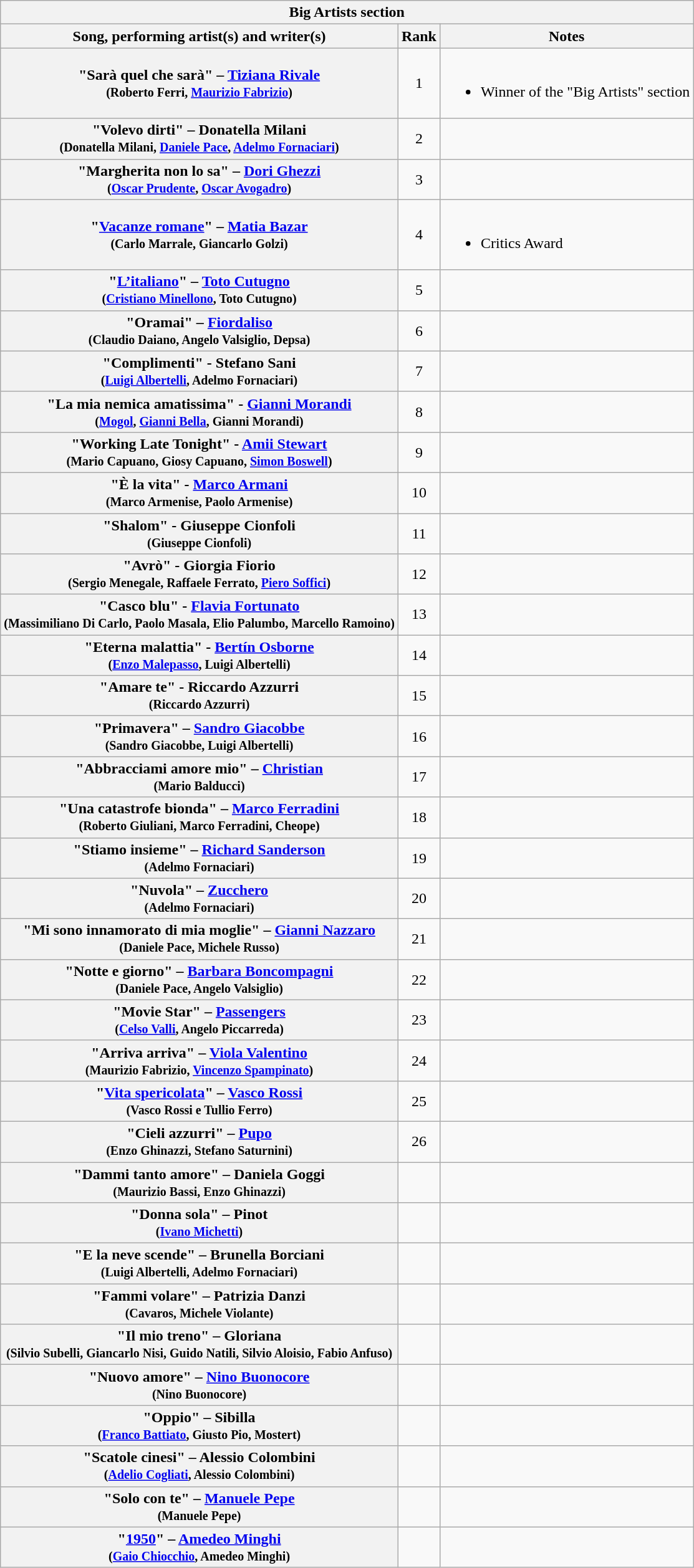<table class="plainrowheaders wikitable">
<tr>
<th colspan="3">Big Artists section </th>
</tr>
<tr>
<th>Song, performing artist(s) and writer(s)</th>
<th>Rank</th>
<th>Notes</th>
</tr>
<tr>
<th scope="row">"Sarà quel che sarà" –  <a href='#'>Tiziana Rivale</a>  <br><small>(Roberto Ferri, <a href='#'>Maurizio Fabrizio</a>)</small></th>
<td style="text-align:center;">1</td>
<td><br><ul><li>Winner of the "Big Artists" section</li></ul></td>
</tr>
<tr>
<th scope="row">"Volevo dirti" – Donatella Milani <br><small>(Donatella Milani, <a href='#'>Daniele Pace</a>, <a href='#'>Adelmo Fornaciari</a>)</small></th>
<td style="text-align:center;">2</td>
<td></td>
</tr>
<tr>
<th scope="row">"Margherita non lo sa" – <a href='#'>Dori Ghezzi</a>  <br><small>(<a href='#'>Oscar Prudente</a>, <a href='#'>Oscar Avogadro</a>)</small></th>
<td style="text-align:center;">3</td>
<td></td>
</tr>
<tr>
<th scope="row">"<a href='#'>Vacanze romane</a>" – <a href='#'>Matia Bazar</a><br><small>(Carlo Marrale, Giancarlo Golzi)</small></th>
<td style="text-align:center;">4</td>
<td><br><ul><li>Critics Award</li></ul></td>
</tr>
<tr>
<th scope="row">"<a href='#'>L’italiano</a>" –  <a href='#'>Toto Cutugno</a> <br><small>(<a href='#'>Cristiano Minellono</a>, Toto Cutugno)</small></th>
<td style="text-align:center;">5</td>
<td></td>
</tr>
<tr>
<th scope="row">"Oramai"  – <a href='#'>Fiordaliso</a>    <br><small>(Claudio Daiano, Angelo Valsiglio, Depsa)</small></th>
<td style="text-align:center;">6</td>
<td></td>
</tr>
<tr>
<th scope="row">"Complimenti" - Stefano Sani <br><small>(<a href='#'>Luigi Albertelli</a>, Adelmo Fornaciari)</small></th>
<td style="text-align:center;">7</td>
<td></td>
</tr>
<tr>
<th scope="row">"La mia nemica amatissima" -  <a href='#'>Gianni Morandi</a> <br><small> (<a href='#'>Mogol</a>, <a href='#'>Gianni Bella</a>, Gianni Morandi)</small></th>
<td style="text-align:center;">8</td>
<td></td>
</tr>
<tr>
<th scope="row">"Working Late Tonight" -  <a href='#'>Amii Stewart</a>  <br><small>(Mario Capuano, Giosy Capuano, <a href='#'>Simon Boswell</a>) </small></th>
<td style="text-align:center;">9</td>
<td></td>
</tr>
<tr>
<th scope="row">"È la vita" - <a href='#'>Marco Armani</a>  <br><small>(Marco Armenise, Paolo Armenise)</small></th>
<td style="text-align:center;">10</td>
<td></td>
</tr>
<tr>
<th scope="row">"Shalom" - Giuseppe Cionfoli <br><small> (Giuseppe Cionfoli)</small></th>
<td style="text-align:center;">11</td>
<td></td>
</tr>
<tr>
<th scope="row">"Avrò" -  Giorgia Fiorio<br><small>(Sergio Menegale, Raffaele Ferrato, <a href='#'>Piero Soffici</a>)</small></th>
<td style="text-align:center;">12</td>
<td></td>
</tr>
<tr>
<th scope="row">"Casco blu" - <a href='#'>Flavia Fortunato</a>   <br><small>(Massimiliano Di Carlo, Paolo Masala, Elio Palumbo, Marcello Ramoino)</small></th>
<td style="text-align:center;">13</td>
<td></td>
</tr>
<tr>
<th scope="row">"Eterna malattia" - <a href='#'>Bertín Osborne</a>   <br><small>(<a href='#'>Enzo Malepasso</a>, Luigi Albertelli)</small></th>
<td style="text-align:center;">14</td>
<td></td>
</tr>
<tr>
<th scope="row">"Amare te" - Riccardo Azzurri <br><small>(Riccardo Azzurri)</small></th>
<td style="text-align:center;">15</td>
<td></td>
</tr>
<tr>
<th scope="row">"Primavera" – <a href='#'>Sandro Giacobbe</a> <br><small>(Sandro Giacobbe, Luigi Albertelli)</small></th>
<td style="text-align:center;">16</td>
<td></td>
</tr>
<tr>
<th scope="row">"Abbracciami amore mio" – <a href='#'>Christian</a> <br><small>(Mario Balducci)</small></th>
<td style="text-align:center;">17</td>
<td></td>
</tr>
<tr>
<th scope="row">"Una catastrofe bionda" – <a href='#'>Marco Ferradini</a> <br><small>(Roberto Giuliani, Marco Ferradini, Cheope)</small></th>
<td style="text-align:center;">18</td>
<td></td>
</tr>
<tr>
<th scope="row">"Stiamo insieme" –  <a href='#'>Richard Sanderson</a> <br><small>(Adelmo Fornaciari)</small></th>
<td style="text-align:center;">19</td>
<td></td>
</tr>
<tr>
<th scope="row">"Nuvola" –  <a href='#'>Zucchero</a> <br><small>(Adelmo Fornaciari)</small></th>
<td style="text-align:center;">20</td>
<td></td>
</tr>
<tr>
<th scope="row">"Mi sono innamorato di mia moglie" – <a href='#'>Gianni Nazzaro</a> <br><small>(Daniele Pace, Michele Russo)</small></th>
<td style="text-align:center;">21</td>
<td></td>
</tr>
<tr>
<th scope="row">"Notte e giorno" –  <a href='#'>Barbara Boncompagni</a>  <br><small>(Daniele Pace, Angelo Valsiglio)</small></th>
<td style="text-align:center;">22</td>
<td></td>
</tr>
<tr>
<th scope="row">"Movie Star" – <a href='#'>Passengers</a>  <br><small>(<a href='#'>Celso Valli</a>, Angelo Piccarreda) </small></th>
<td style="text-align:center;">23</td>
<td></td>
</tr>
<tr>
<th scope="row">"Arriva arriva" – <a href='#'>Viola Valentino</a> <br><small>(Maurizio Fabrizio, <a href='#'>Vincenzo Spampinato</a>)</small></th>
<td style="text-align:center;">24</td>
<td></td>
</tr>
<tr>
<th scope="row">"<a href='#'>Vita spericolata</a>" – <a href='#'>Vasco Rossi</a> <br><small>(Vasco Rossi e Tullio Ferro)</small></th>
<td style="text-align:center;">25</td>
<td></td>
</tr>
<tr>
<th scope="row">"Cieli azzurri" – <a href='#'>Pupo</a> <br><small>(Enzo Ghinazzi, Stefano Saturnini)</small></th>
<td style="text-align:center;">26</td>
<td></td>
</tr>
<tr>
<th scope="row">"Dammi tanto amore" –  Daniela Goggi <br><small>(Maurizio Bassi, Enzo Ghinazzi)</small></th>
<td></td>
<td></td>
</tr>
<tr>
<th scope="row">"Donna sola" –  Pinot <br><small>(<a href='#'>Ivano Michetti</a>)</small></th>
<td></td>
<td></td>
</tr>
<tr>
<th scope="row">"E la neve scende" –  Brunella Borciani  <br><small>(Luigi Albertelli, Adelmo Fornaciari)</small></th>
<td></td>
<td></td>
</tr>
<tr>
<th scope="row">"Fammi volare" – Patrizia Danzi <br><small>(Cavaros, Michele Violante)</small></th>
<td></td>
<td></td>
</tr>
<tr>
<th scope="row">"Il mio treno" – Gloriana <br><small>(Silvio Subelli, Giancarlo Nisi, Guido Natili, Silvio Aloisio, Fabio Anfuso)</small></th>
<td></td>
<td></td>
</tr>
<tr>
<th scope="row">"Nuovo amore" – <a href='#'>Nino Buonocore</a> <br><small>(Nino Buonocore)</small></th>
<td></td>
<td></td>
</tr>
<tr>
<th scope="row">"Oppio" – Sibilla <br><small>(<a href='#'>Franco Battiato</a>, Giusto Pio, Mostert)</small></th>
<td></td>
<td></td>
</tr>
<tr>
<th scope="row">"Scatole cinesi" – Alessio Colombini <br><small>(<a href='#'>Adelio Cogliati</a>, Alessio Colombini)</small></th>
<td></td>
<td></td>
</tr>
<tr>
<th scope="row">"Solo con te" – <a href='#'>Manuele Pepe</a> <br><small>(Manuele Pepe)</small></th>
<td></td>
<td></td>
</tr>
<tr>
<th scope="row">"<a href='#'>1950</a>" – <a href='#'>Amedeo Minghi</a> <br><small>(<a href='#'>Gaio Chiocchio</a>, Amedeo Minghi)</small></th>
<td></td>
<td></td>
</tr>
</table>
